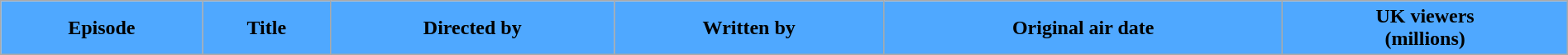<table class="wikitable plainrowheaders" style="width:100%;">
<tr>
<th style="background:#4fa8ff; color:#000;">Episode</th>
<th style="background:#4fa8ff; color:#000;">Title</th>
<th style="background:#4fa8ff; color:#000;">Directed by </th>
<th style="background:#4fa8ff; color:#000;">Written by </th>
<th style="background:#4fa8ff; color:#000;">Original air date</th>
<th style="background:#4fa8ff; color:#000;">UK viewers<br>(millions)<br>




</th>
</tr>
</table>
